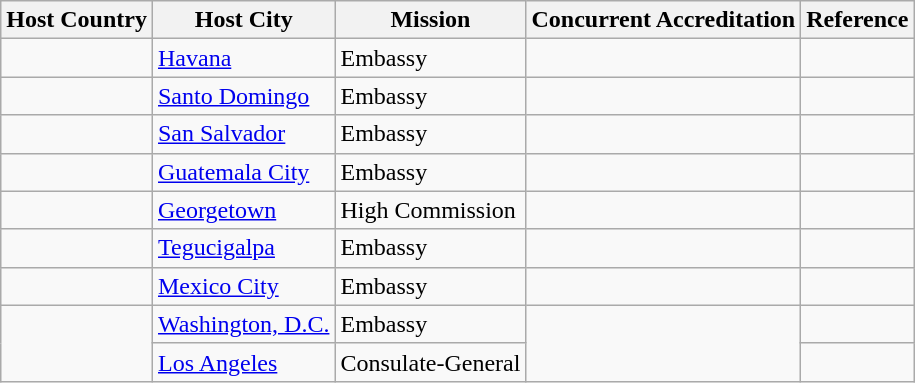<table class="wikitable sortable">
<tr>
<th scope="col">Host Country</th>
<th scope="col">Host City</th>
<th scope="col">Mission</th>
<th scope="col">Concurrent Accreditation</th>
<th scope="col">Reference</th>
</tr>
<tr>
<td></td>
<td><a href='#'>Havana</a></td>
<td>Embassy</td>
<td></td>
<td></td>
</tr>
<tr>
<td></td>
<td><a href='#'>Santo Domingo</a></td>
<td>Embassy</td>
<td></td>
<td></td>
</tr>
<tr>
<td></td>
<td><a href='#'>San Salvador</a></td>
<td>Embassy</td>
<td></td>
<td></td>
</tr>
<tr>
<td></td>
<td><a href='#'>Guatemala City</a></td>
<td>Embassy</td>
<td></td>
<td></td>
</tr>
<tr>
<td></td>
<td><a href='#'>Georgetown</a></td>
<td>High Commission</td>
<td></td>
<td></td>
</tr>
<tr>
<td></td>
<td><a href='#'>Tegucigalpa</a></td>
<td>Embassy</td>
<td></td>
<td></td>
</tr>
<tr>
<td></td>
<td><a href='#'>Mexico City</a></td>
<td>Embassy</td>
<td></td>
<td></td>
</tr>
<tr>
<td rowspan="2"></td>
<td><a href='#'>Washington, D.C.</a></td>
<td>Embassy</td>
<td rowspan="2"></td>
<td></td>
</tr>
<tr>
<td><a href='#'>Los Angeles</a></td>
<td>Consulate-General</td>
<td></td>
</tr>
</table>
